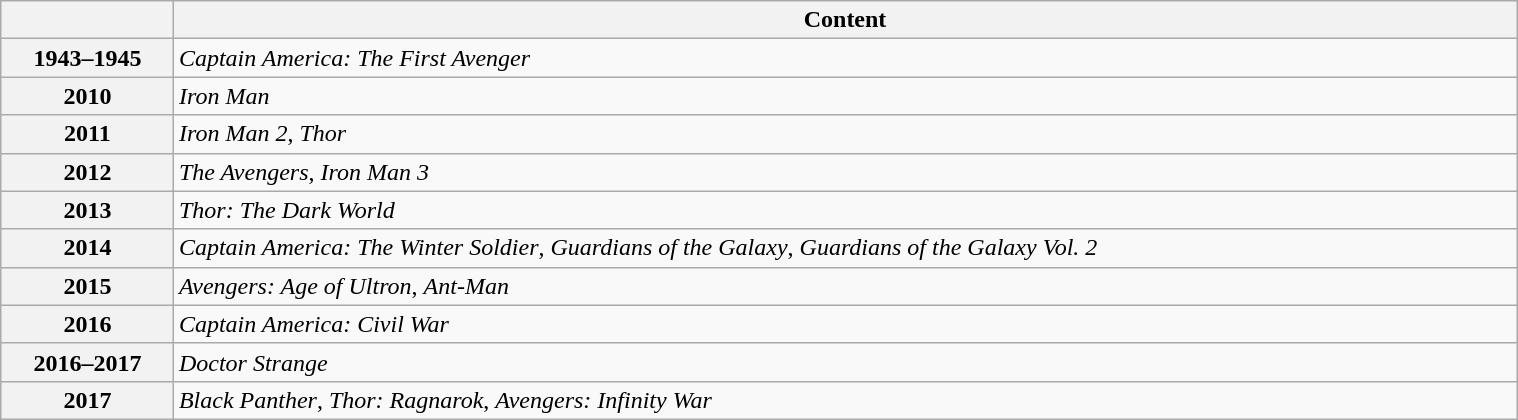<table class="wikitable" style="margin-left: auto; margin-right: auto; width: 80%; border: none;">
<tr>
<th scope="col"></th>
<th scope="col">Content</th>
</tr>
<tr>
<th scope="row">1943–1945</th>
<td><em>Captain America: The First Avenger</em></td>
</tr>
<tr>
<th scope="row">2010</th>
<td><em>Iron Man</em></td>
</tr>
<tr>
<th scope="row">2011</th>
<td><em>Iron Man 2</em>, <em>Thor</em></td>
</tr>
<tr>
<th scope="row">2012</th>
<td><em>The Avengers</em>, <em>Iron Man 3</em></td>
</tr>
<tr>
<th scope="row">2013</th>
<td><em>Thor: The Dark World</em></td>
</tr>
<tr>
<th scope="row">2014</th>
<td><em>Captain America: The Winter Soldier</em>, <em>Guardians of the Galaxy</em>, <em>Guardians of the Galaxy Vol. 2</em></td>
</tr>
<tr>
<th scope="row">2015</th>
<td><em>Avengers: Age of Ultron</em>, <em>Ant-Man</em></td>
</tr>
<tr>
<th scope="row">2016</th>
<td><em>Captain America: Civil War</em></td>
</tr>
<tr>
<th scope="row">2016–2017</th>
<td><em>Doctor Strange</em></td>
</tr>
<tr>
<th scope="row">2017</th>
<td><em>Black Panther</em>, <em>Thor: Ragnarok</em>, <em>Avengers: Infinity War</em></td>
</tr>
</table>
